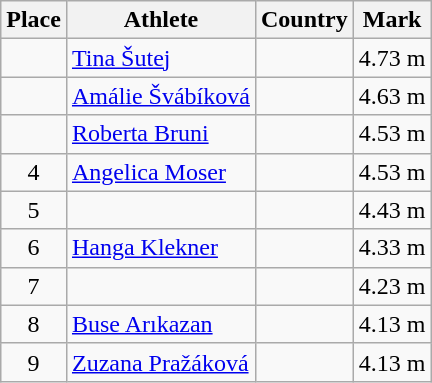<table class="wikitable">
<tr>
<th>Place</th>
<th>Athlete</th>
<th>Country</th>
<th>Mark</th>
</tr>
<tr>
<td align=center></td>
<td><a href='#'>Tina Šutej</a></td>
<td></td>
<td>4.73 m</td>
</tr>
<tr>
<td align=center></td>
<td><a href='#'>Amálie Švábíková</a></td>
<td></td>
<td>4.63 m</td>
</tr>
<tr>
<td align=center></td>
<td><a href='#'>Roberta Bruni</a></td>
<td></td>
<td>4.53 m</td>
</tr>
<tr>
<td align=center>4</td>
<td><a href='#'>Angelica Moser</a></td>
<td></td>
<td>4.53 m</td>
</tr>
<tr>
<td align=center>5</td>
<td></td>
<td></td>
<td>4.43 m</td>
</tr>
<tr>
<td align=center>6</td>
<td><a href='#'>Hanga Klekner</a></td>
<td></td>
<td>4.33 m</td>
</tr>
<tr>
<td align=center>7</td>
<td></td>
<td></td>
<td>4.23 m</td>
</tr>
<tr>
<td align=center>8</td>
<td><a href='#'>Buse Arıkazan</a></td>
<td></td>
<td>4.13 m</td>
</tr>
<tr>
<td align=center>9</td>
<td><a href='#'>Zuzana Pražáková</a></td>
<td></td>
<td>4.13 m</td>
</tr>
</table>
